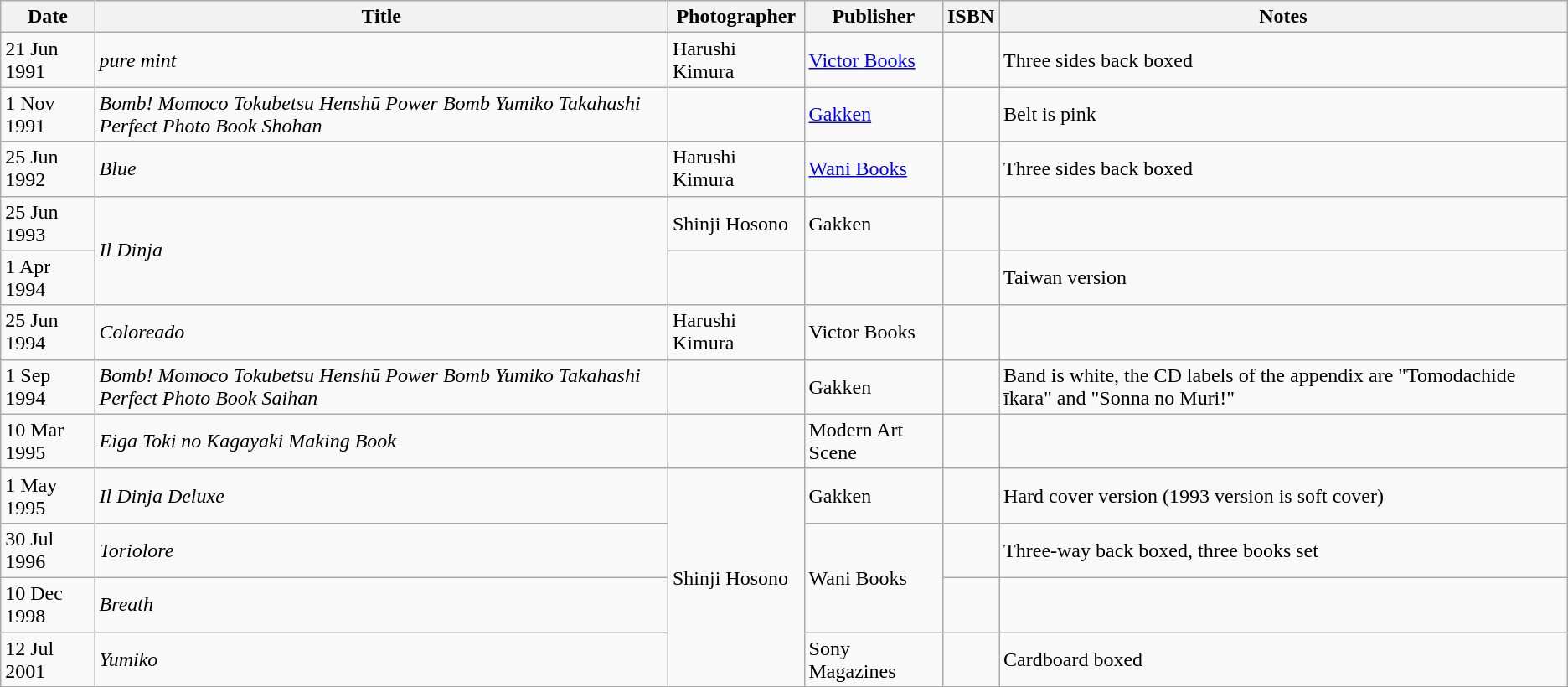<table class="wikitable">
<tr>
<th>Date</th>
<th>Title</th>
<th>Photographer</th>
<th>Publisher</th>
<th>ISBN</th>
<th>Notes</th>
</tr>
<tr>
<td>21 Jun 1991</td>
<td><em>pure mint</em></td>
<td>Harushi Kimura</td>
<td><a href='#'>Victor Books</a></td>
<td></td>
<td>Three sides back boxed</td>
</tr>
<tr>
<td>1 Nov 1991</td>
<td><em>Bomb! Momoco Tokubetsu Henshū Power Bomb Yumiko Takahashi Perfect Photo Book Shohan</em></td>
<td></td>
<td><a href='#'>Gakken</a></td>
<td></td>
<td>Belt is pink</td>
</tr>
<tr>
<td>25 Jun 1992</td>
<td><em>Blue</em></td>
<td>Harushi Kimura</td>
<td><a href='#'>Wani Books</a></td>
<td></td>
<td>Three sides back boxed</td>
</tr>
<tr>
<td>25 Jun 1993</td>
<td rowspan="2"><em>Il Dinja</em></td>
<td>Shinji Hosono</td>
<td>Gakken</td>
<td></td>
<td></td>
</tr>
<tr>
<td>1 Apr 1994</td>
<td></td>
<td></td>
<td></td>
<td>Taiwan version</td>
</tr>
<tr>
<td>25 Jun 1994</td>
<td><em>Coloreado</em></td>
<td>Harushi Kimura</td>
<td>Victor Books</td>
<td></td>
<td></td>
</tr>
<tr>
<td>1 Sep 1994</td>
<td><em>Bomb! Momoco Tokubetsu Henshū Power Bomb Yumiko Takahashi Perfect Photo Book Saihan</em></td>
<td></td>
<td>Gakken</td>
<td></td>
<td>Band is white, the CD labels of the appendix are "Tomodachide īkara" and "Sonna no Muri!"</td>
</tr>
<tr>
<td>10 Mar 1995</td>
<td><em>Eiga Toki no Kagayaki Making Book</em></td>
<td></td>
<td>Modern Art Scene</td>
<td></td>
<td></td>
</tr>
<tr>
<td>1 May 1995</td>
<td><em>Il Dinja Deluxe</em></td>
<td rowspan="4">Shinji Hosono</td>
<td>Gakken</td>
<td></td>
<td>Hard cover version (1993 version is soft cover)</td>
</tr>
<tr>
<td>30 Jul 1996</td>
<td><em>Toriolore</em></td>
<td rowspan="2">Wani Books</td>
<td></td>
<td>Three-way back boxed, three books set</td>
</tr>
<tr>
<td>10 Dec 1998</td>
<td><em>Breath</em></td>
<td></td>
<td></td>
</tr>
<tr>
<td>12 Jul 2001</td>
<td><em>Yumiko</em></td>
<td>Sony Magazines</td>
<td></td>
<td>Cardboard boxed</td>
</tr>
</table>
